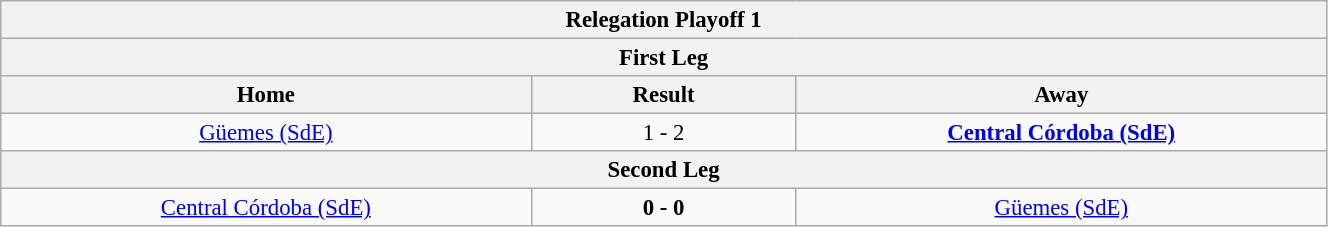<table align=center class="wikitable collapsed" style="font-size:95%; text-align: center; width: 70%;">
<tr>
<th colspan=100% style="with: 100%;" align=center>Relegation Playoff 1</th>
</tr>
<tr>
<th colspan=100% style="with: 75%;" align=center>First Leg</th>
</tr>
<tr>
<th width=30%>Home</th>
<th width=15%>Result</th>
<th width=30%>Away</th>
</tr>
<tr align=center>
<td><a href='#'>Güemes (SdE)</a></td>
<td>1 - 2</td>
<td><strong><a href='#'>Central Córdoba (SdE)</a></strong></td>
</tr>
<tr>
<th colspan=100% style="with: 75%;" align=center>Second Leg</th>
</tr>
<tr align=center>
<td><a href='#'>Central Córdoba (SdE)</a></td>
<td><strong>0 - 0</strong></td>
<td><a href='#'>Güemes (SdE)</a></td>
</tr>
</table>
